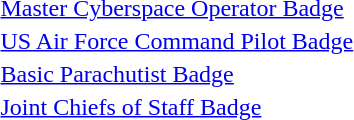<table>
<tr>
<td></td>
<td><a href='#'>Master Cyberspace Operator Badge</a></td>
</tr>
<tr>
<td></td>
<td><a href='#'>US Air Force Command Pilot Badge</a></td>
</tr>
<tr>
<td></td>
<td><a href='#'>Basic Parachutist Badge</a></td>
</tr>
<tr>
<td></td>
<td><a href='#'>Joint Chiefs of Staff Badge</a></td>
</tr>
</table>
